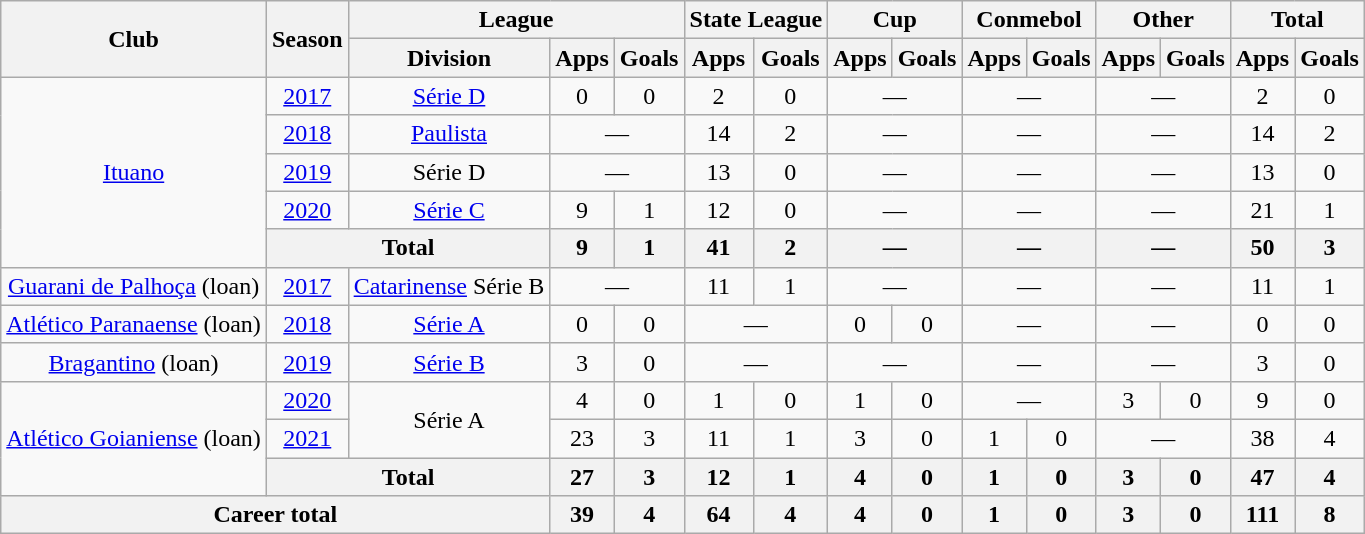<table class="wikitable" style="text-align: center;">
<tr>
<th rowspan="2">Club</th>
<th rowspan="2">Season</th>
<th colspan="3">League</th>
<th colspan="2">State League</th>
<th colspan="2">Cup</th>
<th colspan="2">Conmebol</th>
<th colspan="2">Other</th>
<th colspan="2">Total</th>
</tr>
<tr>
<th>Division</th>
<th>Apps</th>
<th>Goals</th>
<th>Apps</th>
<th>Goals</th>
<th>Apps</th>
<th>Goals</th>
<th>Apps</th>
<th>Goals</th>
<th>Apps</th>
<th>Goals</th>
<th>Apps</th>
<th>Goals</th>
</tr>
<tr>
<td rowspan=5 valign="center"><a href='#'>Ituano</a></td>
<td><a href='#'>2017</a></td>
<td><a href='#'>Série D</a></td>
<td>0</td>
<td>0</td>
<td>2</td>
<td>0</td>
<td colspan="2">—</td>
<td colspan="2">—</td>
<td colspan="2">—</td>
<td>2</td>
<td>0</td>
</tr>
<tr>
<td><a href='#'>2018</a></td>
<td><a href='#'>Paulista</a></td>
<td colspan="2">—</td>
<td>14</td>
<td>2</td>
<td colspan="2">—</td>
<td colspan="2">—</td>
<td colspan="2">—</td>
<td>14</td>
<td>2</td>
</tr>
<tr>
<td><a href='#'>2019</a></td>
<td>Série D</td>
<td colspan="2">—</td>
<td>13</td>
<td>0</td>
<td colspan="2">—</td>
<td colspan="2">—</td>
<td colspan="2">—</td>
<td>13</td>
<td>0</td>
</tr>
<tr>
<td><a href='#'>2020</a></td>
<td><a href='#'>Série C</a></td>
<td>9</td>
<td>1</td>
<td>12</td>
<td>0</td>
<td colspan="2">—</td>
<td colspan="2">—</td>
<td colspan="2">—</td>
<td>21</td>
<td>1</td>
</tr>
<tr>
<th colspan="2">Total</th>
<th>9</th>
<th>1</th>
<th>41</th>
<th>2</th>
<th colspan="2">—</th>
<th colspan="2">—</th>
<th colspan="2">—</th>
<th>50</th>
<th>3</th>
</tr>
<tr>
<td valign="center"><a href='#'>Guarani de Palhoça</a> (loan)</td>
<td><a href='#'>2017</a></td>
<td><a href='#'>Catarinense</a> Série B</td>
<td colspan="2">—</td>
<td>11</td>
<td>1</td>
<td colspan="2">—</td>
<td colspan="2">—</td>
<td colspan="2">—</td>
<td>11</td>
<td>1</td>
</tr>
<tr>
<td valign="center"><a href='#'>Atlético Paranaense</a> (loan)</td>
<td><a href='#'>2018</a></td>
<td><a href='#'>Série A</a></td>
<td>0</td>
<td>0</td>
<td colspan="2">—</td>
<td>0</td>
<td>0</td>
<td colspan="2">—</td>
<td colspan="2">—</td>
<td>0</td>
<td>0</td>
</tr>
<tr>
<td valign="center"><a href='#'>Bragantino</a> (loan)</td>
<td><a href='#'>2019</a></td>
<td><a href='#'>Série B</a></td>
<td>3</td>
<td>0</td>
<td colspan="2">—</td>
<td colspan="2">—</td>
<td colspan="2">—</td>
<td colspan="2">—</td>
<td>3</td>
<td>0</td>
</tr>
<tr>
<td rowspan="3" valign="center"><a href='#'>Atlético Goianiense</a> (loan)</td>
<td><a href='#'>2020</a></td>
<td rowspan="2">Série A</td>
<td>4</td>
<td>0</td>
<td>1</td>
<td>0</td>
<td>1</td>
<td>0</td>
<td colspan="2">—</td>
<td>3</td>
<td>0</td>
<td>9</td>
<td>0</td>
</tr>
<tr>
<td><a href='#'>2021</a></td>
<td>23</td>
<td>3</td>
<td>11</td>
<td>1</td>
<td>3</td>
<td>0</td>
<td>1</td>
<td>0</td>
<td colspan="2">—</td>
<td>38</td>
<td>4</td>
</tr>
<tr>
<th colspan="2">Total</th>
<th>27</th>
<th>3</th>
<th>12</th>
<th>1</th>
<th>4</th>
<th>0</th>
<th>1</th>
<th>0</th>
<th>3</th>
<th>0</th>
<th>47</th>
<th>4</th>
</tr>
<tr>
<th colspan="3"><strong>Career total</strong></th>
<th>39</th>
<th>4</th>
<th>64</th>
<th>4</th>
<th>4</th>
<th>0</th>
<th>1</th>
<th>0</th>
<th>3</th>
<th>0</th>
<th>111</th>
<th>8</th>
</tr>
</table>
